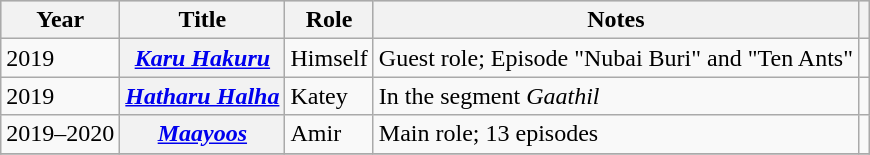<table class="wikitable sortable plainrowheaders">
<tr style="background:#ccc; text-align:center;">
<th scope="col">Year</th>
<th scope="col">Title</th>
<th scope="col">Role</th>
<th scope="col">Notes</th>
<th scope="col" class="unsortable"></th>
</tr>
<tr>
<td>2019</td>
<th scope="row"><em><a href='#'>Karu Hakuru</a></em></th>
<td>Himself</td>
<td>Guest role; Episode "Nubai Buri" and "Ten Ants"</td>
<td style="text-align: center;"></td>
</tr>
<tr>
<td>2019</td>
<th scope="row"><em><a href='#'>Hatharu Halha</a></em></th>
<td>Katey</td>
<td>In the segment <em>Gaathil</em></td>
<td style="text-align: center;"></td>
</tr>
<tr>
<td>2019–2020</td>
<th scope="row"><em><a href='#'>Maayoos</a></em></th>
<td>Amir</td>
<td>Main role; 13 episodes</td>
<td style="text-align: center;"></td>
</tr>
<tr>
</tr>
</table>
